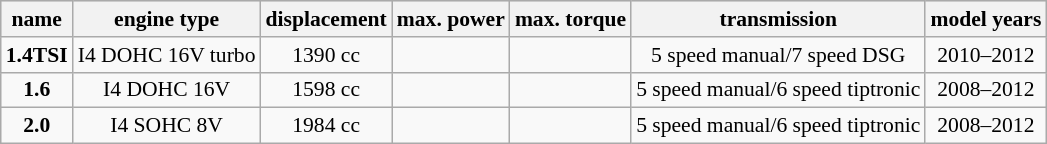<table class="wikitable" style="text-align: center; font-size: 90%;">
<tr style="background:#DCDCDC" align="center" valign="middle">
<th>name</th>
<th>engine type</th>
<th>displacement</th>
<th>max. power</th>
<th>max. torque</th>
<th>transmission</th>
<th>model years</th>
</tr>
<tr>
<td><strong>1.4TSI</strong></td>
<td>I4 DOHC 16V turbo</td>
<td>1390 cc</td>
<td></td>
<td></td>
<td>5 speed manual/7 speed DSG</td>
<td>2010–2012</td>
</tr>
<tr>
<td><strong>1.6</strong></td>
<td>I4 DOHC 16V</td>
<td>1598 cc</td>
<td></td>
<td></td>
<td>5 speed manual/6 speed tiptronic</td>
<td>2008–2012</td>
</tr>
<tr>
<td><strong>2.0</strong></td>
<td>I4 SOHC 8V</td>
<td>1984 cc</td>
<td></td>
<td></td>
<td>5 speed manual/6 speed tiptronic</td>
<td>2008–2012</td>
</tr>
</table>
